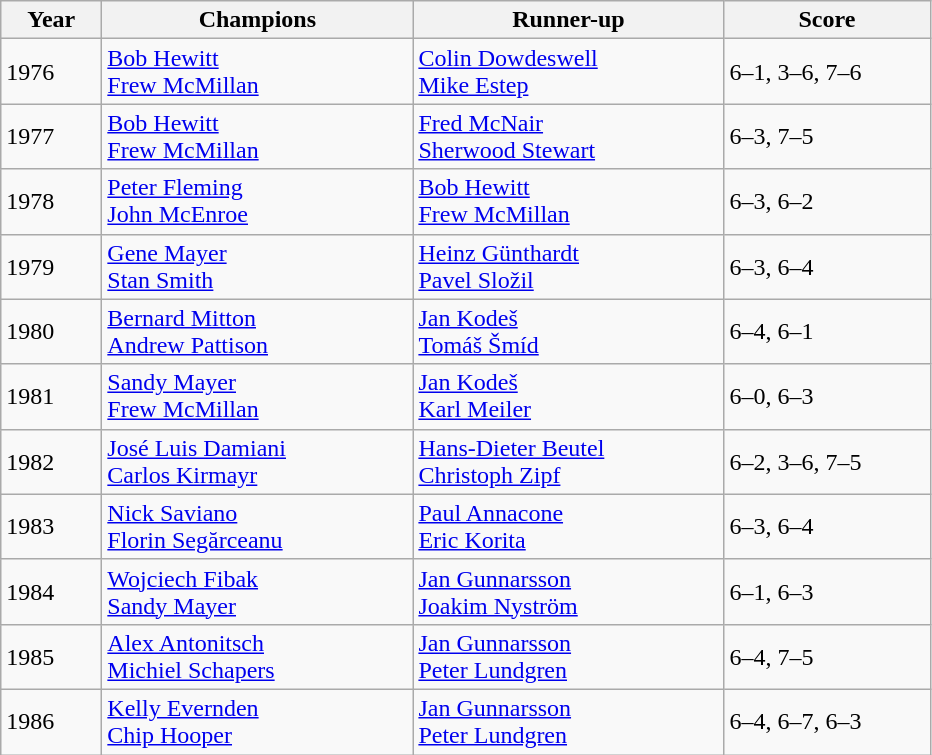<table class="wikitable">
<tr>
<th style="width:60px">Year</th>
<th style="width:200px">Champions</th>
<th style="width:200px">Runner-up</th>
<th style="width:130px">Score</th>
</tr>
<tr>
<td>1976</td>
<td> <a href='#'>Bob Hewitt</a><br> <a href='#'>Frew McMillan</a></td>
<td> <a href='#'>Colin Dowdeswell</a><br> <a href='#'>Mike Estep</a></td>
<td>6–1, 3–6, 7–6</td>
</tr>
<tr>
<td>1977</td>
<td> <a href='#'>Bob Hewitt</a><br> <a href='#'>Frew McMillan</a></td>
<td> <a href='#'>Fred McNair</a><br> <a href='#'>Sherwood Stewart</a></td>
<td>6–3, 7–5</td>
</tr>
<tr>
<td>1978</td>
<td> <a href='#'>Peter Fleming</a><br> <a href='#'>John McEnroe</a></td>
<td> <a href='#'>Bob Hewitt</a><br> <a href='#'>Frew McMillan</a></td>
<td>6–3, 6–2</td>
</tr>
<tr>
<td>1979</td>
<td> <a href='#'>Gene Mayer</a><br> <a href='#'>Stan Smith</a></td>
<td> <a href='#'>Heinz Günthardt</a><br> <a href='#'>Pavel Složil</a></td>
<td>6–3, 6–4</td>
</tr>
<tr>
<td>1980</td>
<td> <a href='#'>Bernard Mitton</a><br> <a href='#'>Andrew Pattison</a></td>
<td> <a href='#'>Jan Kodeš</a><br> <a href='#'>Tomáš Šmíd</a></td>
<td>6–4, 6–1</td>
</tr>
<tr>
<td>1981</td>
<td> <a href='#'>Sandy Mayer</a><br> <a href='#'>Frew McMillan</a></td>
<td> <a href='#'>Jan Kodeš</a><br> <a href='#'>Karl Meiler</a></td>
<td>6–0, 6–3</td>
</tr>
<tr>
<td>1982</td>
<td> <a href='#'>José Luis Damiani</a><br> <a href='#'>Carlos Kirmayr</a></td>
<td> <a href='#'>Hans-Dieter Beutel</a><br> <a href='#'>Christoph Zipf</a></td>
<td>6–2, 3–6, 7–5</td>
</tr>
<tr>
<td>1983</td>
<td> <a href='#'>Nick Saviano</a><br> <a href='#'>Florin Segărceanu</a></td>
<td> <a href='#'>Paul Annacone</a><br> <a href='#'>Eric Korita</a></td>
<td>6–3, 6–4</td>
</tr>
<tr>
<td>1984</td>
<td> <a href='#'>Wojciech Fibak</a><br> <a href='#'>Sandy Mayer</a></td>
<td> <a href='#'>Jan Gunnarsson</a><br> <a href='#'>Joakim Nyström</a></td>
<td>6–1, 6–3</td>
</tr>
<tr>
<td>1985</td>
<td> <a href='#'>Alex Antonitsch</a><br> <a href='#'>Michiel Schapers</a></td>
<td> <a href='#'>Jan Gunnarsson</a><br> <a href='#'>Peter Lundgren</a></td>
<td>6–4, 7–5</td>
</tr>
<tr>
<td>1986</td>
<td> <a href='#'>Kelly Evernden</a><br> <a href='#'>Chip Hooper</a></td>
<td> <a href='#'>Jan Gunnarsson</a><br> <a href='#'>Peter Lundgren</a></td>
<td>6–4, 6–7, 6–3</td>
</tr>
</table>
